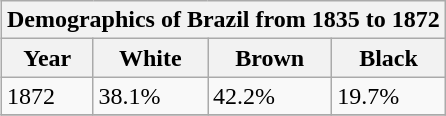<table class="wikitable" style="float: right">
<tr>
<th colspan="4">Demographics of Brazil from 1835 to 1872</th>
</tr>
<tr>
<th>Year</th>
<th>White</th>
<th>Brown</th>
<th>Black</th>
</tr>
<tr>
<td>1872</td>
<td>38.1%</td>
<td>42.2%</td>
<td>19.7%</td>
</tr>
<tr>
</tr>
</table>
